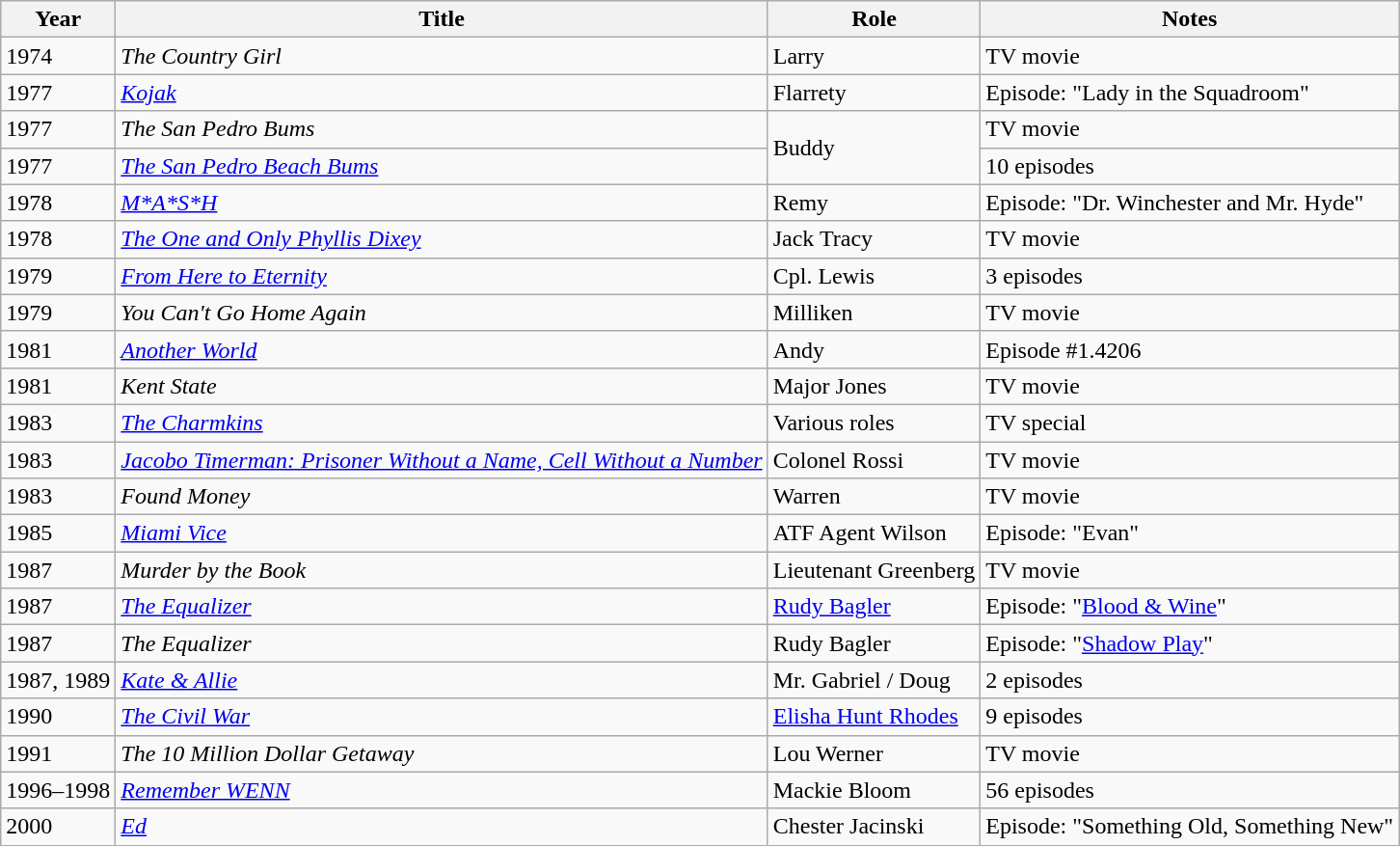<table class="wikitable sortable">
<tr>
<th>Year</th>
<th>Title</th>
<th>Role</th>
<th>Notes</th>
</tr>
<tr>
<td>1974</td>
<td><em>The Country Girl</em></td>
<td>Larry</td>
<td>TV movie</td>
</tr>
<tr>
<td>1977</td>
<td><em><a href='#'>Kojak</a></em></td>
<td>Flarrety</td>
<td>Episode: "Lady in the Squadroom"</td>
</tr>
<tr>
<td>1977</td>
<td><em>The San Pedro Bums</em></td>
<td rowspan="2">Buddy</td>
<td>TV movie</td>
</tr>
<tr>
<td>1977</td>
<td><em><a href='#'>The San Pedro Beach Bums</a></em></td>
<td>10 episodes</td>
</tr>
<tr>
<td>1978</td>
<td><a href='#'><em>M*A*S*H</em></a></td>
<td>Remy</td>
<td>Episode: "Dr. Winchester and Mr. Hyde"</td>
</tr>
<tr>
<td>1978</td>
<td><em><a href='#'>The One and Only Phyllis Dixey</a></em></td>
<td>Jack Tracy</td>
<td>TV movie</td>
</tr>
<tr>
<td>1979</td>
<td><a href='#'><em>From Here to Eternity</em></a></td>
<td>Cpl. Lewis</td>
<td>3 episodes</td>
</tr>
<tr>
<td>1979</td>
<td><em>You Can't Go Home Again</em></td>
<td>Milliken</td>
<td>TV movie</td>
</tr>
<tr>
<td>1981</td>
<td><a href='#'><em>Another World</em></a></td>
<td>Andy</td>
<td>Episode #1.4206</td>
</tr>
<tr>
<td>1981</td>
<td><em>Kent State</em></td>
<td>Major Jones</td>
<td>TV movie</td>
</tr>
<tr>
<td>1983</td>
<td><em><a href='#'>The Charmkins</a></em></td>
<td>Various roles</td>
<td>TV special</td>
</tr>
<tr>
<td>1983</td>
<td><em><a href='#'>Jacobo Timerman: Prisoner Without a Name, Cell Without a Number</a></em></td>
<td>Colonel Rossi</td>
<td>TV movie</td>
</tr>
<tr>
<td>1983</td>
<td><em>Found Money</em></td>
<td>Warren</td>
<td>TV movie</td>
</tr>
<tr>
<td>1985</td>
<td><em><a href='#'>Miami Vice</a></em></td>
<td>ATF Agent Wilson</td>
<td>Episode: "Evan"</td>
</tr>
<tr>
<td>1987</td>
<td><em>Murder by the Book</em></td>
<td>Lieutenant Greenberg</td>
<td>TV movie</td>
</tr>
<tr>
<td>1987</td>
<td><a href='#'><em>The Equalizer</em></a></td>
<td><a href='#'>Rudy Bagler</a></td>
<td>Episode: "<a href='#'>Blood & Wine</a>" </td>
</tr>
<tr>
<td>1987</td>
<td><em>The Equalizer</em></td>
<td>Rudy Bagler</td>
<td>Episode: "<a href='#'>Shadow Play</a>"</td>
</tr>
<tr>
<td>1987, 1989</td>
<td><em><a href='#'>Kate & Allie</a></em></td>
<td>Mr. Gabriel / Doug</td>
<td>2 episodes</td>
</tr>
<tr>
<td>1990</td>
<td><a href='#'><em>The Civil War</em></a></td>
<td><a href='#'>Elisha Hunt Rhodes</a></td>
<td>9 episodes</td>
</tr>
<tr>
<td>1991</td>
<td><em>The 10 Million Dollar Getaway</em></td>
<td>Lou Werner</td>
<td>TV movie</td>
</tr>
<tr>
<td>1996–1998</td>
<td><em><a href='#'>Remember WENN</a></em></td>
<td>Mackie Bloom</td>
<td>56 episodes</td>
</tr>
<tr>
<td>2000</td>
<td><a href='#'><em>Ed</em></a></td>
<td>Chester Jacinski</td>
<td>Episode: "Something Old, Something New"</td>
</tr>
</table>
